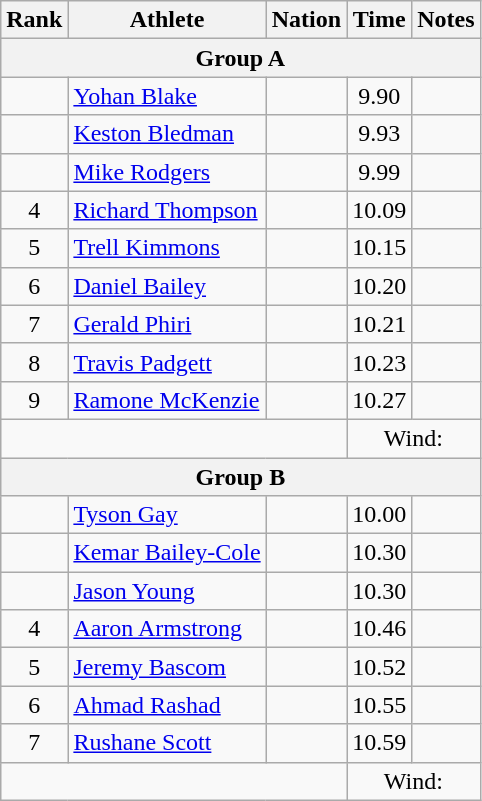<table class="wikitable" style="text-align:center;">
<tr>
<th scope="col" style="width: 10px;">Rank</th>
<th scope="col">Athlete</th>
<th scope="col">Nation</th>
<th scope="col">Time</th>
<th scope="col">Notes</th>
</tr>
<tr>
<th colspan="5" align="center">Group A</th>
</tr>
<tr>
<td></td>
<td align=left><a href='#'>Yohan Blake</a></td>
<td align=left></td>
<td>9.90</td>
<td></td>
</tr>
<tr>
<td></td>
<td align=left><a href='#'>Keston Bledman</a></td>
<td align=left></td>
<td>9.93</td>
<td></td>
</tr>
<tr>
<td></td>
<td align=left><a href='#'>Mike Rodgers</a></td>
<td align=left></td>
<td>9.99</td>
<td></td>
</tr>
<tr>
<td>4</td>
<td align=left><a href='#'>Richard Thompson</a></td>
<td align=left></td>
<td>10.09</td>
<td></td>
</tr>
<tr>
<td>5</td>
<td align=left><a href='#'>Trell Kimmons</a></td>
<td align=left></td>
<td>10.15</td>
<td></td>
</tr>
<tr>
<td>6</td>
<td align=left><a href='#'>Daniel Bailey</a></td>
<td align=left></td>
<td>10.20</td>
<td></td>
</tr>
<tr>
<td>7</td>
<td align=left><a href='#'>Gerald Phiri</a></td>
<td align=left></td>
<td>10.21</td>
<td></td>
</tr>
<tr>
<td>8</td>
<td align=left><a href='#'>Travis Padgett</a></td>
<td align=left></td>
<td>10.23</td>
<td></td>
</tr>
<tr>
<td>9</td>
<td align=left><a href='#'>Ramone McKenzie</a></td>
<td align=left></td>
<td>10.27</td>
<td></td>
</tr>
<tr>
<td colspan="3"></td>
<td colspan="2">Wind: </td>
</tr>
<tr>
<th align=center colspan=5>Group B</th>
</tr>
<tr>
<td></td>
<td align=left><a href='#'>Tyson Gay</a></td>
<td align=left></td>
<td>10.00</td>
<td></td>
</tr>
<tr>
<td></td>
<td align=left><a href='#'>Kemar Bailey-Cole</a></td>
<td align=left></td>
<td>10.30</td>
<td></td>
</tr>
<tr>
<td></td>
<td align=left><a href='#'>Jason Young</a></td>
<td align=left></td>
<td>10.30</td>
<td></td>
</tr>
<tr>
<td>4</td>
<td align=left><a href='#'>Aaron Armstrong</a></td>
<td align=left></td>
<td>10.46</td>
<td></td>
</tr>
<tr>
<td>5</td>
<td align=left><a href='#'>Jeremy Bascom</a></td>
<td align=left></td>
<td>10.52</td>
<td></td>
</tr>
<tr>
<td>6</td>
<td align=left><a href='#'>Ahmad Rashad</a></td>
<td align=left></td>
<td>10.55</td>
<td></td>
</tr>
<tr>
<td>7</td>
<td align=left><a href='#'>Rushane Scott</a></td>
<td align=left></td>
<td>10.59</td>
<td></td>
</tr>
<tr class="sortbottom">
<td colspan="3"></td>
<td colspan="2">Wind: </td>
</tr>
</table>
